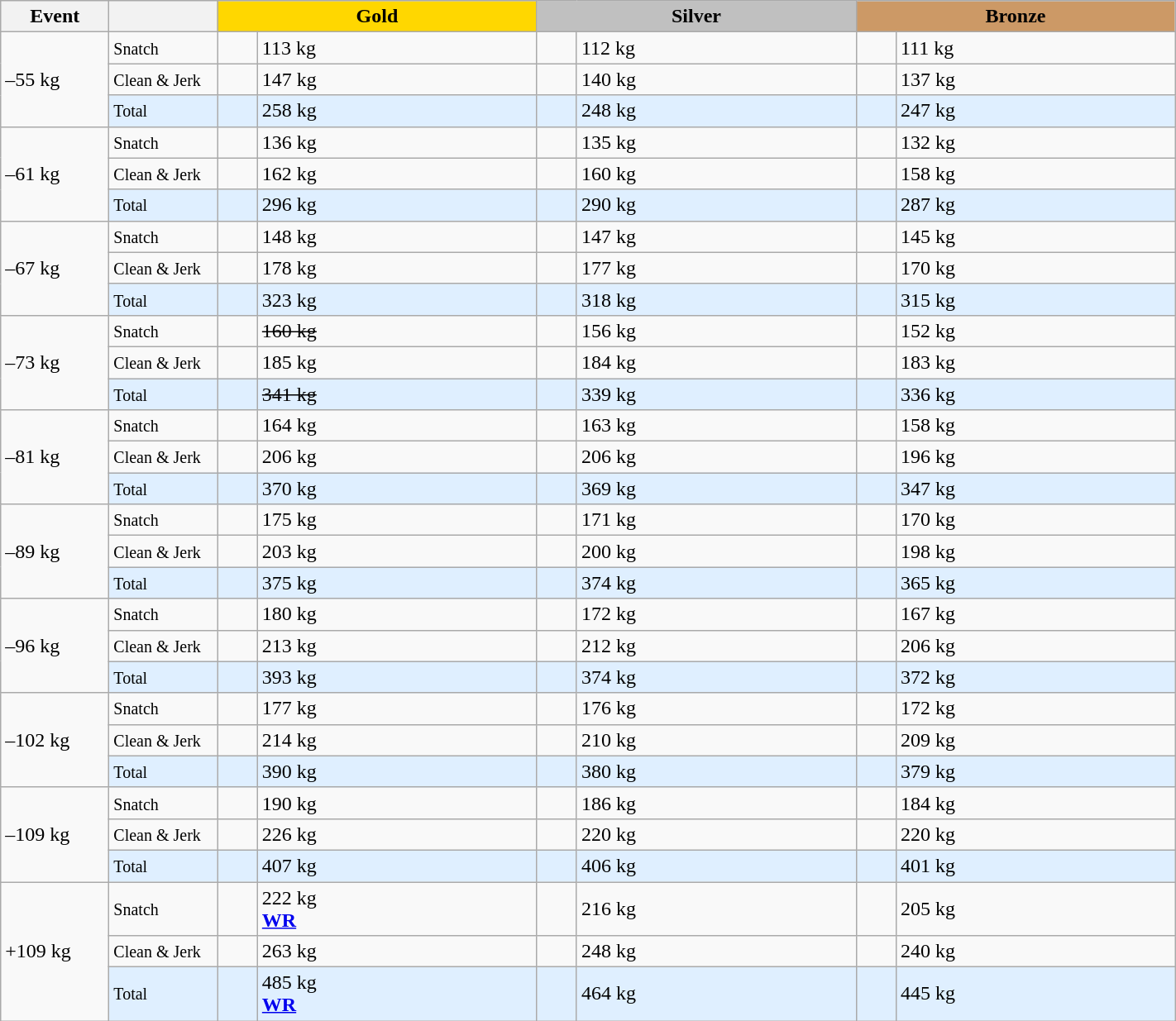<table class="wikitable">
<tr>
<th width=80>Event</th>
<th width=80></th>
<td bgcolor=gold align="center" colspan=2 width=250><strong>Gold</strong></td>
<td bgcolor=silver align="center" colspan=2 width=250><strong>Silver</strong></td>
<td bgcolor=#cc9966 colspan=2 align="center" width=250><strong>Bronze</strong></td>
</tr>
<tr>
<td rowspan=3>–55 kg<br></td>
<td><small>Snatch</small></td>
<td></td>
<td>113 kg</td>
<td></td>
<td>112 kg</td>
<td></td>
<td>111 kg</td>
</tr>
<tr>
<td><small>Clean & Jerk</small></td>
<td></td>
<td>147 kg</td>
<td></td>
<td>140 kg</td>
<td></td>
<td>137 kg</td>
</tr>
<tr bgcolor=#dfefff>
<td><small>Total</small></td>
<td></td>
<td>258 kg</td>
<td></td>
<td>248 kg</td>
<td></td>
<td>247 kg</td>
</tr>
<tr>
<td rowspan=3>–61 kg<br></td>
<td><small>Snatch</small></td>
<td></td>
<td>136 kg</td>
<td></td>
<td>135 kg</td>
<td></td>
<td>132 kg</td>
</tr>
<tr>
<td><small>Clean & Jerk</small></td>
<td></td>
<td>162 kg</td>
<td></td>
<td>160 kg</td>
<td></td>
<td>158 kg</td>
</tr>
<tr bgcolor=#dfefff>
<td><small>Total</small></td>
<td></td>
<td>296 kg</td>
<td></td>
<td>290 kg</td>
<td></td>
<td>287 kg</td>
</tr>
<tr>
<td rowspan=3>–67 kg<br></td>
<td><small>Snatch</small></td>
<td></td>
<td>148 kg</td>
<td></td>
<td>147 kg</td>
<td></td>
<td>145 kg</td>
</tr>
<tr>
<td><small>Clean & Jerk</small></td>
<td></td>
<td>178 kg</td>
<td></td>
<td>177 kg</td>
<td></td>
<td>170 kg</td>
</tr>
<tr bgcolor=#dfefff>
<td><small>Total</small></td>
<td></td>
<td>323 kg</td>
<td></td>
<td>318 kg</td>
<td></td>
<td>315 kg</td>
</tr>
<tr>
<td rowspan=3>–73 kg<br></td>
<td><small>Snatch</small></td>
<td><s></s></td>
<td><s>160 kg</s></td>
<td></td>
<td>156 kg</td>
<td></td>
<td>152 kg</td>
</tr>
<tr>
<td><small>Clean & Jerk</small></td>
<td></td>
<td>185 kg</td>
<td></td>
<td>184 kg</td>
<td></td>
<td>183 kg</td>
</tr>
<tr bgcolor=#dfefff>
<td><small>Total</small></td>
<td><s></s></td>
<td><s>341 kg</s></td>
<td></td>
<td>339 kg</td>
<td></td>
<td>336 kg</td>
</tr>
<tr>
<td rowspan=3>–81 kg<br></td>
<td><small>Snatch</small></td>
<td></td>
<td>164 kg</td>
<td></td>
<td>163 kg</td>
<td></td>
<td>158 kg</td>
</tr>
<tr>
<td><small>Clean & Jerk</small></td>
<td></td>
<td>206 kg</td>
<td></td>
<td>206 kg</td>
<td></td>
<td>196 kg</td>
</tr>
<tr bgcolor=#dfefff>
<td><small>Total</small></td>
<td></td>
<td>370 kg</td>
<td></td>
<td>369 kg</td>
<td></td>
<td>347 kg</td>
</tr>
<tr>
<td rowspan=3>–89 kg<br></td>
<td><small>Snatch</small></td>
<td></td>
<td>175 kg</td>
<td></td>
<td>171 kg</td>
<td></td>
<td>170 kg</td>
</tr>
<tr>
<td><small>Clean & Jerk</small></td>
<td></td>
<td>203 kg</td>
<td></td>
<td>200 kg</td>
<td></td>
<td>198 kg</td>
</tr>
<tr bgcolor=#dfefff>
<td><small>Total</small></td>
<td></td>
<td>375 kg</td>
<td></td>
<td>374 kg</td>
<td></td>
<td>365 kg</td>
</tr>
<tr>
<td rowspan=3>–96 kg<br></td>
<td><small>Snatch</small></td>
<td></td>
<td>180 kg</td>
<td></td>
<td>172 kg</td>
<td></td>
<td>167 kg</td>
</tr>
<tr>
<td><small>Clean & Jerk</small></td>
<td></td>
<td>213 kg</td>
<td></td>
<td>212 kg</td>
<td></td>
<td>206 kg</td>
</tr>
<tr bgcolor=#dfefff>
<td><small>Total</small></td>
<td></td>
<td>393 kg</td>
<td></td>
<td>374 kg</td>
<td></td>
<td>372 kg</td>
</tr>
<tr>
<td rowspan=3>–102 kg<br></td>
<td><small>Snatch</small></td>
<td></td>
<td>177 kg</td>
<td></td>
<td>176 kg</td>
<td></td>
<td>172 kg</td>
</tr>
<tr>
<td><small>Clean & Jerk</small></td>
<td></td>
<td>214 kg</td>
<td></td>
<td>210 kg</td>
<td></td>
<td>209 kg</td>
</tr>
<tr bgcolor=#dfefff>
<td><small>Total</small></td>
<td></td>
<td>390 kg</td>
<td></td>
<td>380 kg</td>
<td></td>
<td>379 kg</td>
</tr>
<tr>
<td rowspan=3>–109 kg<br></td>
<td><small>Snatch</small></td>
<td></td>
<td>190 kg</td>
<td></td>
<td>186 kg</td>
<td></td>
<td>184 kg</td>
</tr>
<tr>
<td><small>Clean & Jerk</small></td>
<td></td>
<td>226 kg</td>
<td></td>
<td>220 kg</td>
<td></td>
<td>220 kg</td>
</tr>
<tr bgcolor=#dfefff>
<td><small>Total</small></td>
<td></td>
<td>407 kg</td>
<td></td>
<td>406 kg</td>
<td></td>
<td>401 kg</td>
</tr>
<tr>
<td rowspan=3>+109 kg<br></td>
<td><small>Snatch</small></td>
<td></td>
<td>222 kg<br><strong><a href='#'>WR</a></strong></td>
<td></td>
<td>216 kg</td>
<td></td>
<td>205 kg</td>
</tr>
<tr>
<td><small>Clean & Jerk</small></td>
<td></td>
<td>263 kg</td>
<td></td>
<td>248 kg</td>
<td></td>
<td>240 kg</td>
</tr>
<tr bgcolor=#dfefff>
<td><small>Total</small></td>
<td></td>
<td>485 kg<br><strong><a href='#'>WR</a></strong></td>
<td></td>
<td>464 kg</td>
<td></td>
<td>445 kg</td>
</tr>
</table>
